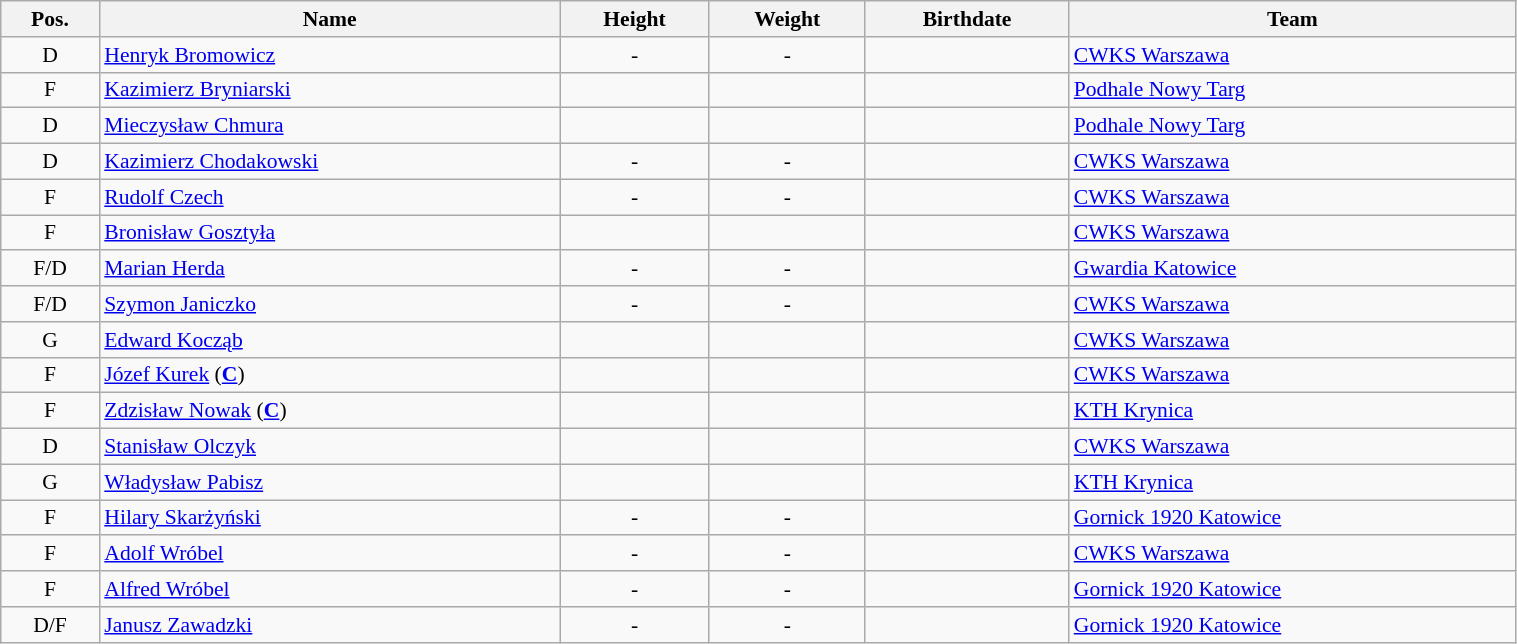<table class="wikitable sortable" width="80%" style="font-size: 90%; text-align: center;">
<tr>
<th>Pos.</th>
<th>Name</th>
<th>Height</th>
<th>Weight</th>
<th>Birthdate</th>
<th>Team</th>
</tr>
<tr>
<td>D</td>
<td style="text-align:left;"><a href='#'>Henryk Bromowicz</a></td>
<td>-</td>
<td>-</td>
<td style="text-align:right;"></td>
<td style="text-align:left;"> <a href='#'>CWKS Warszawa</a></td>
</tr>
<tr>
<td>F</td>
<td style="text-align:left;"><a href='#'>Kazimierz Bryniarski</a></td>
<td></td>
<td></td>
<td style="text-align:right;"></td>
<td style="text-align:left;"> <a href='#'>Podhale Nowy Targ</a></td>
</tr>
<tr>
<td>D</td>
<td style="text-align:left;"><a href='#'>Mieczysław Chmura</a></td>
<td></td>
<td></td>
<td style="text-align:right;"></td>
<td style="text-align:left;"> <a href='#'>Podhale Nowy Targ</a></td>
</tr>
<tr>
<td>D</td>
<td style="text-align:left;"><a href='#'>Kazimierz Chodakowski</a></td>
<td>-</td>
<td>-</td>
<td style="text-align:right;"></td>
<td style="text-align:left;"> <a href='#'>CWKS Warszawa</a></td>
</tr>
<tr>
<td>F</td>
<td style="text-align:left;"><a href='#'>Rudolf Czech</a></td>
<td>-</td>
<td>-</td>
<td style="text-align:right;"></td>
<td style="text-align:left;"> <a href='#'>CWKS Warszawa</a></td>
</tr>
<tr>
<td>F</td>
<td style="text-align:left;"><a href='#'>Bronisław Gosztyła</a></td>
<td></td>
<td></td>
<td style="text-align:right;"></td>
<td style="text-align:left;"> <a href='#'>CWKS Warszawa</a></td>
</tr>
<tr>
<td>F/D</td>
<td style="text-align:left;"><a href='#'>Marian Herda</a></td>
<td>-</td>
<td>-</td>
<td style="text-align:right;"></td>
<td style="text-align:left;"> <a href='#'>Gwardia Katowice</a></td>
</tr>
<tr>
<td>F/D</td>
<td style="text-align:left;"><a href='#'>Szymon Janiczko</a></td>
<td>-</td>
<td>-</td>
<td style="text-align:right;"></td>
<td style="text-align:left;"> <a href='#'>CWKS Warszawa</a></td>
</tr>
<tr>
<td>G</td>
<td style="text-align:left;"><a href='#'>Edward Kocząb</a></td>
<td></td>
<td></td>
<td style="text-align:right;"></td>
<td style="text-align:left;"> <a href='#'>CWKS Warszawa</a></td>
</tr>
<tr>
<td>F</td>
<td style="text-align:left;"><a href='#'>Józef Kurek</a> (<strong><a href='#'>C</a></strong>)</td>
<td></td>
<td></td>
<td style="text-align:right;"></td>
<td style="text-align:left;"> <a href='#'>CWKS Warszawa</a></td>
</tr>
<tr>
<td>F</td>
<td style="text-align:left;"><a href='#'>Zdzisław Nowak</a> (<strong><a href='#'>C</a></strong>)</td>
<td></td>
<td></td>
<td style="text-align:right;"></td>
<td style="text-align:left;"> <a href='#'>KTH Krynica</a></td>
</tr>
<tr>
<td>D</td>
<td style="text-align:left;"><a href='#'>Stanisław Olczyk</a></td>
<td></td>
<td></td>
<td style="text-align:right;"></td>
<td style="text-align:left;"> <a href='#'>CWKS Warszawa</a></td>
</tr>
<tr>
<td>G</td>
<td style="text-align:left;"><a href='#'>Władysław Pabisz</a></td>
<td></td>
<td></td>
<td style="text-align:right;"></td>
<td style="text-align:left;"> <a href='#'>KTH Krynica</a></td>
</tr>
<tr>
<td>F</td>
<td style="text-align:left;"><a href='#'>Hilary Skarżyński</a></td>
<td>-</td>
<td>-</td>
<td style="text-align:right;"></td>
<td style="text-align:left;"> <a href='#'>Gornick 1920 Katowice</a></td>
</tr>
<tr>
<td>F</td>
<td style="text-align:left;"><a href='#'>Adolf Wróbel</a></td>
<td>-</td>
<td>-</td>
<td style="text-align:right;"></td>
<td style="text-align:left;"> <a href='#'>CWKS Warszawa</a></td>
</tr>
<tr>
<td>F</td>
<td style="text-align:left;"><a href='#'>Alfred Wróbel</a></td>
<td>-</td>
<td>-</td>
<td style="text-align:right;"></td>
<td style="text-align:left;"> <a href='#'>Gornick 1920 Katowice</a></td>
</tr>
<tr>
<td>D/F</td>
<td style="text-align:left;"><a href='#'>Janusz Zawadzki</a></td>
<td>-</td>
<td>-</td>
<td style="text-align:right;"></td>
<td style="text-align:left;"> <a href='#'>Gornick 1920 Katowice</a></td>
</tr>
</table>
